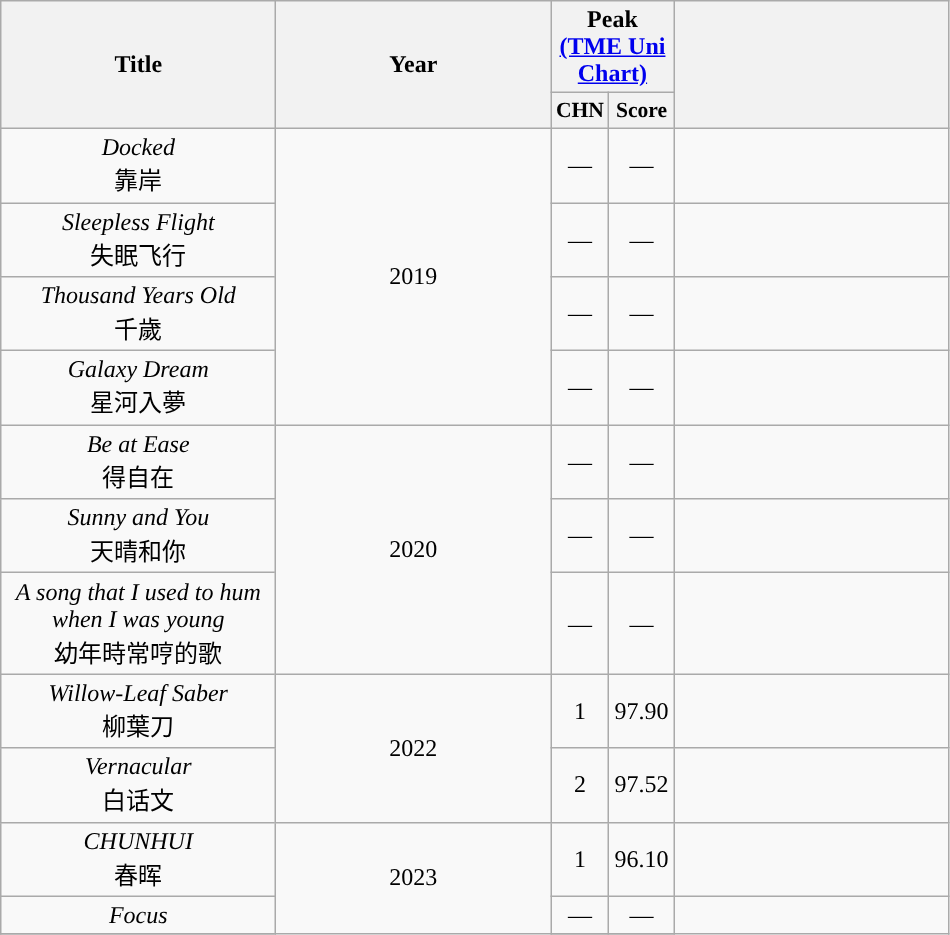<table class="wikitable plainrowheaders" style="text-align:center;">
<tr>
<th scope="col" rowspan="2" style="width:11em;">Title</th>
<th scope="col" rowspan="2" style="width:11em;">Year</th>
<th scope="col" colspan="2">Peak <br><a href='#'>(TME Uni Chart)</a></th>
<th scope="col" rowspan="2" style="width:11em;"></th>
</tr>
<tr>
<th scope="col" style="width:2em;font-size:90%;">CHN</th>
<th scope="col" style="width:2em;font-size:90%;">Score</th>
</tr>
<tr |->
<td><em>Docked</em><br>靠岸</td>
<td rowspan="4">2019</td>
<td style="text-align:center">—</td>
<td style="text-align:center">—</td>
<td></td>
</tr>
<tr>
<td><em>Sleepless Flight</em><br>失眠飞行</td>
<td style="text-align:center">—</td>
<td style="text-align:center">—</td>
<td></td>
</tr>
<tr>
<td><em>Thousand Years Old</em> <br>千歲</td>
<td style="text-align:center">—</td>
<td style="text-align:center">—</td>
<td></td>
</tr>
<tr>
<td><em>Galaxy Dream</em> <br>星河入夢</td>
<td style="text-align:center">—</td>
<td style="text-align:center">—</td>
<td></td>
</tr>
<tr>
<td><em>Be at Ease</em> <br>得自在</td>
<td rowspan="3">2020</td>
<td style="text-align:center">—</td>
<td style="text-align:center">—</td>
<td></td>
</tr>
<tr>
<td><em>Sunny and You</em> <br> 天晴和你</td>
<td style="text-align:center">—</td>
<td style="text-align:center">—</td>
<td></td>
</tr>
<tr>
<td><em>A song that I used to hum when I was young</em> <br>幼年時常哼的歌</td>
<td style="text-align:center">—</td>
<td style="text-align:center">—</td>
<td></td>
</tr>
<tr>
<td><em>Willow-Leaf Saber</em><br>柳葉刀</td>
<td rowspan="2“">2022</td>
<td style="text-align:center">1</td>
<td style="text-align:center">97.90</td>
<td></td>
</tr>
<tr>
<td><em>Vernacular</em><br>白话文</td>
<td style="text-align:center">2</td>
<td>97.52</td>
<td></td>
</tr>
<tr>
<td><em>CHUNHUI</em><br>春晖</td>
<td rowspan="3">2023</td>
<td style="text-align:center">1</td>
<td>96.10</td>
<td></td>
</tr>
<tr>
<td><em>Focus</em></td>
<td style="text-align:center">—</td>
<td style="text-align:center">—</td>
</tr>
<tr>
</tr>
</table>
